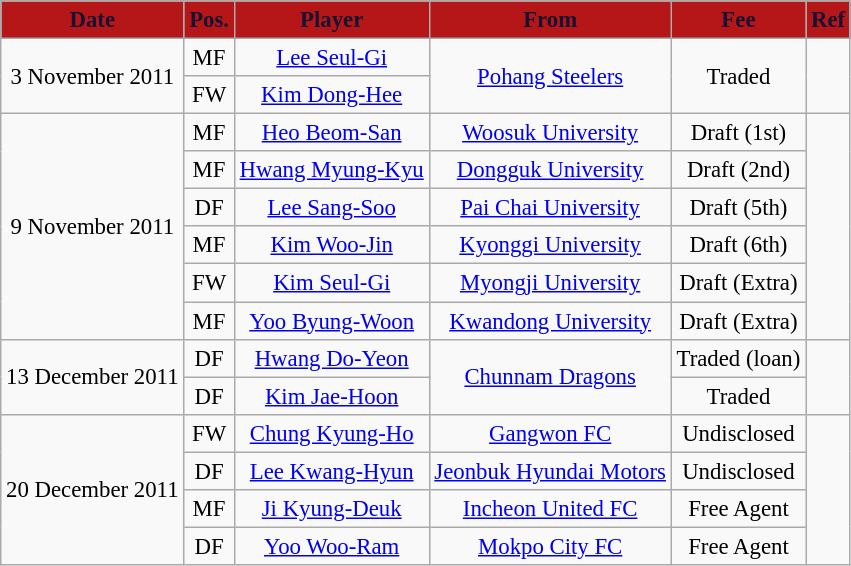<table class="wikitable" style="font-size:95%; text-align:center;">
<tr>
<th style="background: #B51719; color:#181232">Date</th>
<th style="background: #B51719; color:#181232" width=25px>Pos.</th>
<th style="background: #B51719; color:#181232">Player</th>
<th style="background: #B51719; color:#181232">From</th>
<th style="background: #B51719; color:#181232">Fee</th>
<th style="background: #B51719; color:#181232">Ref</th>
</tr>
<tr>
<td rowspan=2>3 November 2011</td>
<td>MF</td>
<td> <a href='#'>Lee Seul-Gi</a></td>
<td rowspan=2> <a href='#'>Pohang Steelers</a></td>
<td rowspan=2>Traded</td>
<td rowspan=2></td>
</tr>
<tr>
<td>FW</td>
<td> <a href='#'>Kim Dong-Hee</a></td>
</tr>
<tr>
<td rowspan=6>9 November 2011</td>
<td>MF</td>
<td> <a href='#'>Heo Beom-San</a></td>
<td> <a href='#'>Woosuk University</a></td>
<td>Draft (1st)</td>
<td rowspan=6></td>
</tr>
<tr>
<td>MF</td>
<td> <a href='#'>Hwang Myung-Kyu</a></td>
<td> <a href='#'>Dongguk University</a></td>
<td>Draft (2nd)</td>
</tr>
<tr>
<td>DF</td>
<td> <a href='#'>Lee Sang-Soo</a></td>
<td> <a href='#'>Pai Chai University</a></td>
<td>Draft (5th)</td>
</tr>
<tr>
<td>MF</td>
<td> <a href='#'>Kim Woo-Jin</a></td>
<td> <a href='#'>Kyonggi University</a></td>
<td>Draft (6th)</td>
</tr>
<tr>
<td>FW</td>
<td> <a href='#'>Kim Seul-Gi</a></td>
<td> <a href='#'>Myongji University</a></td>
<td>Draft (Extra)</td>
</tr>
<tr>
<td>MF</td>
<td> <a href='#'>Yoo Byung-Woon</a></td>
<td> <a href='#'>Kwandong University</a></td>
<td>Draft (Extra)</td>
</tr>
<tr>
<td rowspan=2>13 December 2011</td>
<td>DF</td>
<td> <a href='#'>Hwang Do-Yeon</a></td>
<td rowspan=2> <a href='#'>Chunnam Dragons</a></td>
<td>Traded (loan)</td>
<td rowspan=2></td>
</tr>
<tr>
<td>DF</td>
<td> <a href='#'>Kim Jae-Hoon</a></td>
<td>Traded</td>
</tr>
<tr>
<td rowspan=4>20 December 2011</td>
<td>FW</td>
<td> <a href='#'>Chung Kyung-Ho</a></td>
<td> <a href='#'>Gangwon FC</a></td>
<td>Undisclosed</td>
<td rowspan=4></td>
</tr>
<tr>
<td>DF</td>
<td> <a href='#'>Lee Kwang-Hyun</a></td>
<td> <a href='#'>Jeonbuk Hyundai Motors</a></td>
<td>Undisclosed</td>
</tr>
<tr>
<td>MF</td>
<td> <a href='#'>Ji Kyung-Deuk</a></td>
<td> <a href='#'>Incheon United FC</a></td>
<td>Free Agent</td>
</tr>
<tr>
<td>DF</td>
<td> <a href='#'>Yoo Woo-Ram</a></td>
<td> <a href='#'>Mokpo City FC</a></td>
<td>Free Agent</td>
</tr>
</table>
